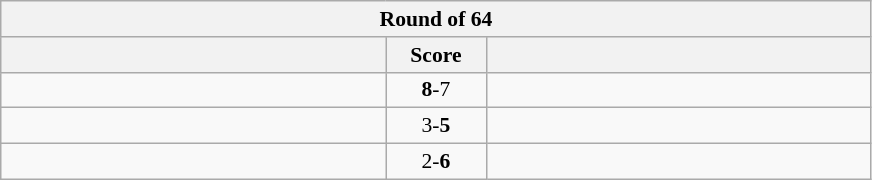<table class="wikitable" style="text-align: center; font-size:90% ">
<tr>
<th colspan=3>Round of 64</th>
</tr>
<tr>
<th align="right" width="250"></th>
<th width="60">Score</th>
<th align="left" width="250"></th>
</tr>
<tr>
<td align=left><strong></strong></td>
<td align=center><strong>8</strong>-7</td>
<td align=left></td>
</tr>
<tr>
<td align=left></td>
<td align=center>3-<strong>5</strong></td>
<td align=left><strong></strong></td>
</tr>
<tr>
<td align=left></td>
<td align=center>2-<strong>6</strong></td>
<td align=left><strong></strong></td>
</tr>
</table>
